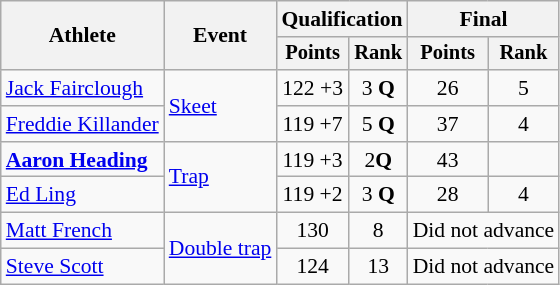<table class="wikitable" style="font-size:90%;">
<tr>
<th rowspan=2>Athlete</th>
<th rowspan=2>Event</th>
<th colspan=2>Qualification</th>
<th colspan=2>Final</th>
</tr>
<tr style="font-size:95%">
<th>Points</th>
<th>Rank</th>
<th>Points</th>
<th>Rank</th>
</tr>
<tr align=center>
<td align=left><a href='#'>Jack Fairclough</a></td>
<td align=left rowspan="2"><a href='#'>Skeet</a></td>
<td>122 +3</td>
<td>3 <strong>Q</strong></td>
<td>26</td>
<td>5</td>
</tr>
<tr align=center>
<td align=left><a href='#'>Freddie Killander</a></td>
<td>119 +7</td>
<td>5 <strong>Q</strong></td>
<td>37</td>
<td>4</td>
</tr>
<tr align=center>
<td align=left><strong><a href='#'>Aaron Heading</a></strong></td>
<td align=left rowspan="2"><a href='#'>Trap</a></td>
<td>119 +3</td>
<td>2<strong>Q</strong></td>
<td>43</td>
<td></td>
</tr>
<tr align=center>
<td align=left><a href='#'>Ed Ling</a></td>
<td>119 +2</td>
<td>3 <strong>Q</strong></td>
<td>28</td>
<td>4</td>
</tr>
<tr align=center>
<td align=left><a href='#'>Matt French</a></td>
<td align=left rowspan="2"><a href='#'>Double trap</a></td>
<td>130</td>
<td>8</td>
<td colspan=2>Did not advance</td>
</tr>
<tr align=center>
<td align=left><a href='#'>Steve Scott</a></td>
<td>124</td>
<td>13</td>
<td colspan=2>Did not advance</td>
</tr>
</table>
